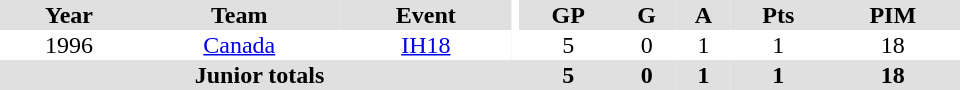<table border="0" cellpadding="1" cellspacing="0" ID="Table3" style="text-align:center; width:40em">
<tr bgcolor="#e0e0e0">
<th>Year</th>
<th>Team</th>
<th>Event</th>
<th rowspan="102" bgcolor="#ffffff"></th>
<th>GP</th>
<th>G</th>
<th>A</th>
<th>Pts</th>
<th>PIM</th>
</tr>
<tr>
<td>1996</td>
<td><a href='#'>Canada</a></td>
<td><a href='#'>IH18</a></td>
<td>5</td>
<td>0</td>
<td>1</td>
<td>1</td>
<td>18</td>
</tr>
<tr bgcolor="#e0e0e0">
<th colspan="4">Junior totals</th>
<th>5</th>
<th>0</th>
<th>1</th>
<th>1</th>
<th>18</th>
</tr>
</table>
